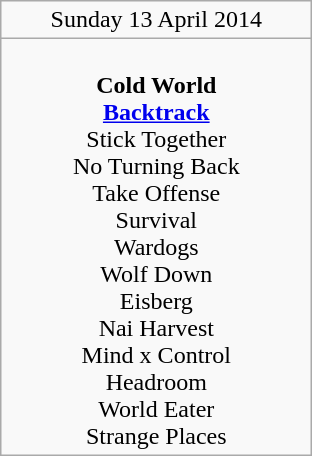<table class="wikitable">
<tr>
<td colspan="4" style="text-align:center;">Sunday 13 April 2014</td>
</tr>
<tr>
<td style="text-align:center; vertical-align:top; width:200px;"><br><strong>Cold World</strong><br>
<strong><a href='#'>Backtrack</a></strong><br>
Stick Together<br>
No Turning Back<br>
Take Offense<br>
Survival<br>
Wardogs<br>
Wolf Down<br>
Eisberg<br>
Nai Harvest<br>
Mind x Control<br>
Headroom<br>
World Eater<br>
Strange Places</td>
</tr>
</table>
